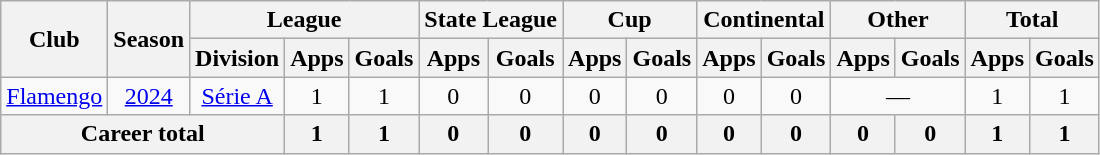<table class="wikitable" style="text-align: center">
<tr>
<th rowspan="2">Club</th>
<th rowspan="2">Season</th>
<th colspan="3">League</th>
<th colspan="2">State League</th>
<th colspan="2">Cup</th>
<th colspan="2">Continental</th>
<th colspan="2">Other</th>
<th colspan="2">Total</th>
</tr>
<tr>
<th>Division</th>
<th>Apps</th>
<th>Goals</th>
<th>Apps</th>
<th>Goals</th>
<th>Apps</th>
<th>Goals</th>
<th>Apps</th>
<th>Goals</th>
<th>Apps</th>
<th>Goals</th>
<th>Apps</th>
<th>Goals</th>
</tr>
<tr>
<td><a href='#'>Flamengo</a></td>
<td><a href='#'>2024</a></td>
<td><a href='#'>Série A</a></td>
<td>1</td>
<td>1</td>
<td>0</td>
<td>0</td>
<td>0</td>
<td>0</td>
<td>0</td>
<td>0</td>
<td colspan="2">—</td>
<td>1</td>
<td>1</td>
</tr>
<tr>
<th colspan="3">Career total</th>
<th>1</th>
<th>1</th>
<th>0</th>
<th>0</th>
<th>0</th>
<th>0</th>
<th>0</th>
<th>0</th>
<th>0</th>
<th>0</th>
<th>1</th>
<th>1</th>
</tr>
</table>
